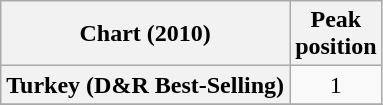<table class="wikitable plainrowheaders" style="text-align:center;" border="1">
<tr>
<th scope="col">Chart (2010)</th>
<th scope="col">Peak<br>position</th>
</tr>
<tr>
<th scope="row">Turkey (D&R Best-Selling)</th>
<td>1</td>
</tr>
<tr>
</tr>
</table>
